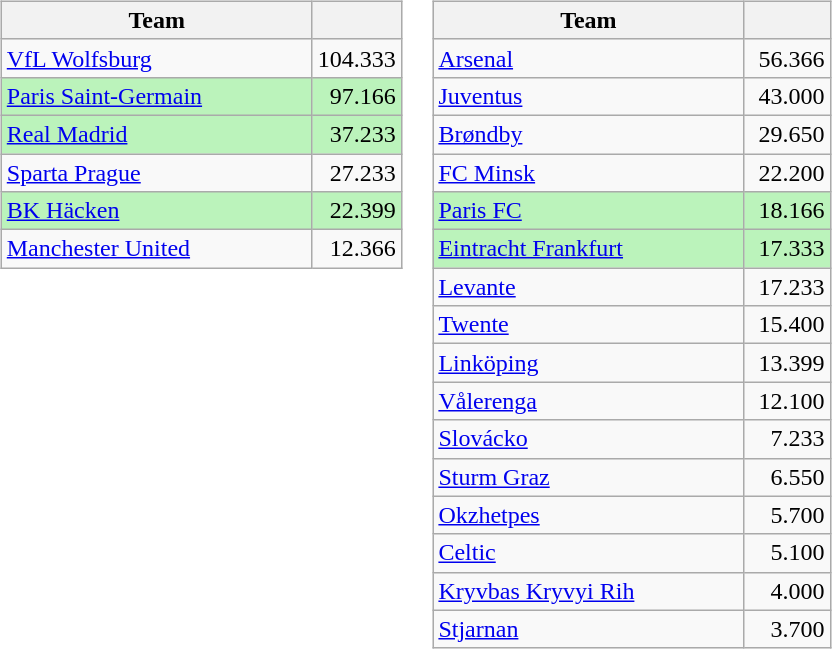<table>
<tr valign=top>
<td><br><table class="wikitable">
<tr>
<th width=200>Team</th>
<th width=50></th>
</tr>
<tr>
<td> <a href='#'>VfL Wolfsburg</a></td>
<td align=right>104.333</td>
</tr>
<tr bgcolor=#BBF3BB>
<td> <a href='#'>Paris Saint-Germain</a></td>
<td align=right>97.166</td>
</tr>
<tr bgcolor=#BBF3BB>
<td> <a href='#'>Real Madrid</a></td>
<td align=right>37.233</td>
</tr>
<tr>
<td> <a href='#'>Sparta Prague</a></td>
<td align=right>27.233</td>
</tr>
<tr bgcolor=#BBF3BB>
<td> <a href='#'>BK Häcken</a></td>
<td align=right>22.399</td>
</tr>
<tr>
<td> <a href='#'>Manchester United</a></td>
<td align=right>12.366</td>
</tr>
</table>
</td>
<td><br><table class="wikitable">
<tr>
<th width=200>Team</th>
<th width=50></th>
</tr>
<tr>
<td> <a href='#'>Arsenal</a></td>
<td align=right>56.366</td>
</tr>
<tr>
<td> <a href='#'>Juventus</a></td>
<td align=right>43.000</td>
</tr>
<tr>
<td> <a href='#'>Brøndby</a></td>
<td align=right>29.650</td>
</tr>
<tr>
<td> <a href='#'>FC Minsk</a></td>
<td align=right>22.200</td>
</tr>
<tr bgcolor=#BBF3BB>
<td> <a href='#'>Paris FC</a></td>
<td align=right>18.166</td>
</tr>
<tr bgcolor=#BBF3BB>
<td> <a href='#'>Eintracht Frankfurt</a></td>
<td align=right>17.333</td>
</tr>
<tr>
<td> <a href='#'>Levante</a></td>
<td align=right>17.233</td>
</tr>
<tr>
<td> <a href='#'>Twente</a></td>
<td align=right>15.400</td>
</tr>
<tr>
<td> <a href='#'>Linköping</a></td>
<td align=right>13.399</td>
</tr>
<tr>
<td> <a href='#'>Vålerenga</a></td>
<td align=right>12.100</td>
</tr>
<tr>
<td> <a href='#'>Slovácko</a></td>
<td align=right>7.233</td>
</tr>
<tr>
<td> <a href='#'>Sturm Graz</a></td>
<td align=right>6.550</td>
</tr>
<tr>
<td> <a href='#'>Okzhetpes</a></td>
<td align=right>5.700</td>
</tr>
<tr>
<td> <a href='#'>Celtic</a></td>
<td align=right>5.100</td>
</tr>
<tr>
<td> <a href='#'>Kryvbas Kryvyi Rih</a></td>
<td align=right>4.000</td>
</tr>
<tr>
<td> <a href='#'>Stjarnan</a></td>
<td align=right>3.700</td>
</tr>
</table>
</td>
</tr>
</table>
